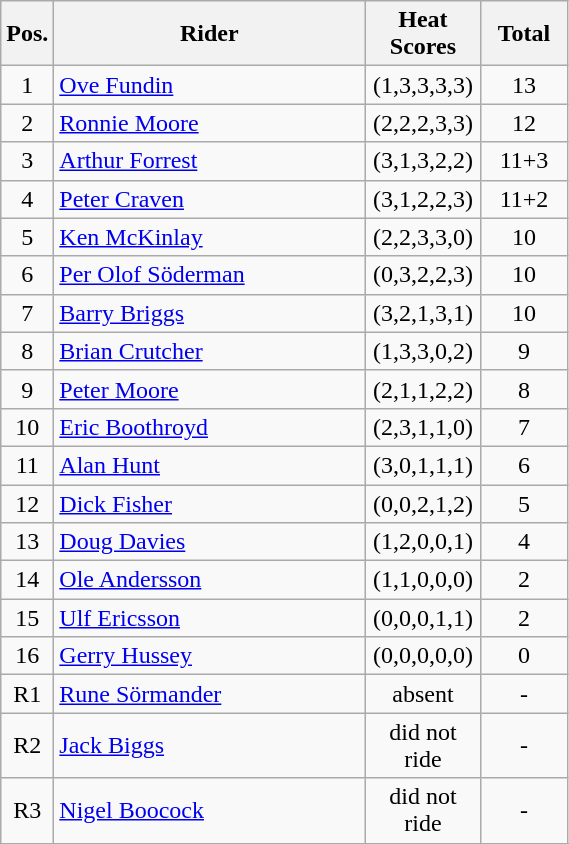<table class="wikitable" style="text-align:center;">
<tr>
<th width=25px>Pos.</th>
<th width=200px>Rider</th>
<th width=70px>Heat Scores</th>
<th width=50px>Total</th>
</tr>
<tr>
<td>1</td>
<td align=left> <a href='#'>Ove Fundin</a></td>
<td>(1,3,3,3,3)</td>
<td>13</td>
</tr>
<tr>
<td>2</td>
<td align=left> <a href='#'>Ronnie Moore</a></td>
<td>(2,2,2,3,3)</td>
<td>12</td>
</tr>
<tr>
<td>3</td>
<td align=left> <a href='#'>Arthur Forrest</a></td>
<td>(3,1,3,2,2)</td>
<td>11+3</td>
</tr>
<tr>
<td>4</td>
<td align=left> <a href='#'>Peter Craven</a></td>
<td>(3,1,2,2,3)</td>
<td>11+2</td>
</tr>
<tr>
<td>5</td>
<td align=left> <a href='#'>Ken McKinlay</a></td>
<td>(2,2,3,3,0)</td>
<td>10</td>
</tr>
<tr>
<td>6</td>
<td align=left> <a href='#'>Per Olof Söderman</a></td>
<td>(0,3,2,2,3)</td>
<td>10</td>
</tr>
<tr>
<td>7</td>
<td align=left> <a href='#'>Barry Briggs</a></td>
<td>(3,2,1,3,1)</td>
<td>10</td>
</tr>
<tr>
<td>8</td>
<td align=left> <a href='#'>Brian Crutcher</a></td>
<td>(1,3,3,0,2)</td>
<td>9</td>
</tr>
<tr>
<td>9</td>
<td align=left> <a href='#'>Peter Moore</a></td>
<td>(2,1,1,2,2)</td>
<td>8</td>
</tr>
<tr>
<td>10</td>
<td align=left> <a href='#'>Eric Boothroyd</a></td>
<td>(2,3,1,1,0)</td>
<td>7</td>
</tr>
<tr>
<td>11</td>
<td align=left> <a href='#'>Alan Hunt</a></td>
<td>(3,0,1,1,1)</td>
<td>6</td>
</tr>
<tr>
<td>12</td>
<td align=left> <a href='#'>Dick Fisher</a></td>
<td>(0,0,2,1,2)</td>
<td>5</td>
</tr>
<tr>
<td>13</td>
<td align=left> <a href='#'>Doug Davies</a></td>
<td>(1,2,0,0,1)</td>
<td>4</td>
</tr>
<tr>
<td>14</td>
<td align=left> <a href='#'>Ole Andersson</a></td>
<td>(1,1,0,0,0)</td>
<td>2</td>
</tr>
<tr>
<td>15</td>
<td align=left> <a href='#'>Ulf Ericsson</a></td>
<td>(0,0,0,1,1)</td>
<td>2</td>
</tr>
<tr>
<td>16</td>
<td align=left> <a href='#'>Gerry Hussey</a></td>
<td>(0,0,0,0,0)</td>
<td>0</td>
</tr>
<tr>
<td>R1</td>
<td align=left> <a href='#'>Rune Sörmander</a></td>
<td>absent</td>
<td>-</td>
</tr>
<tr>
<td>R2</td>
<td align=left> <a href='#'>Jack Biggs</a></td>
<td>did not ride</td>
<td>-</td>
</tr>
<tr>
<td>R3</td>
<td align=left> <a href='#'>Nigel Boocock</a></td>
<td>did not ride</td>
<td>-</td>
</tr>
<tr>
</tr>
</table>
